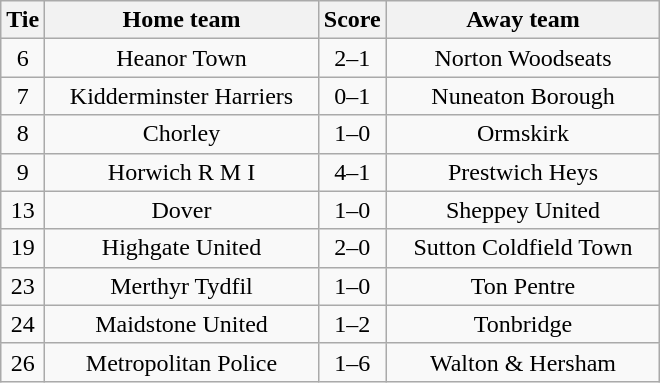<table class="wikitable" style="text-align:center;">
<tr>
<th width=20>Tie</th>
<th width=175>Home team</th>
<th width=20>Score</th>
<th width=175>Away team</th>
</tr>
<tr>
<td>6</td>
<td>Heanor Town</td>
<td>2–1</td>
<td>Norton Woodseats</td>
</tr>
<tr>
<td>7</td>
<td>Kidderminster Harriers</td>
<td>0–1</td>
<td>Nuneaton Borough</td>
</tr>
<tr>
<td>8</td>
<td>Chorley</td>
<td>1–0</td>
<td>Ormskirk</td>
</tr>
<tr>
<td>9</td>
<td>Horwich R M I</td>
<td>4–1</td>
<td>Prestwich Heys</td>
</tr>
<tr>
<td>13</td>
<td>Dover</td>
<td>1–0</td>
<td>Sheppey United</td>
</tr>
<tr>
<td>19</td>
<td>Highgate United</td>
<td>2–0</td>
<td>Sutton Coldfield Town</td>
</tr>
<tr>
<td>23</td>
<td>Merthyr Tydfil</td>
<td>1–0</td>
<td>Ton Pentre</td>
</tr>
<tr>
<td>24</td>
<td>Maidstone United</td>
<td>1–2</td>
<td>Tonbridge</td>
</tr>
<tr>
<td>26</td>
<td>Metropolitan Police</td>
<td>1–6</td>
<td>Walton & Hersham</td>
</tr>
</table>
